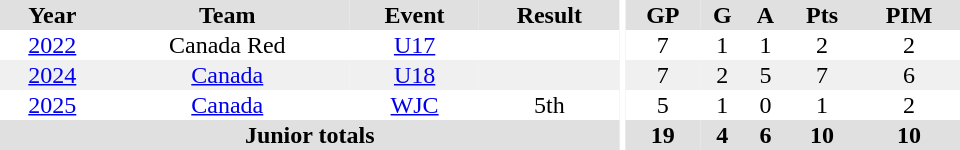<table border="0" cellpadding="1" cellspacing="0" ID="Table3" style="text-align:center; width:40em">
<tr bgcolor="#e0e0e0">
<th>Year</th>
<th>Team</th>
<th>Event</th>
<th>Result</th>
<th rowspan="99" bgcolor="#ffffff"></th>
<th>GP</th>
<th>G</th>
<th>A</th>
<th>Pts</th>
<th>PIM</th>
</tr>
<tr>
<td><a href='#'>2022</a></td>
<td>Canada Red</td>
<td><a href='#'>U17</a></td>
<td></td>
<td>7</td>
<td>1</td>
<td>1</td>
<td>2</td>
<td>2</td>
</tr>
<tr bgcolor="f0f0f0">
<td><a href='#'>2024</a></td>
<td><a href='#'>Canada</a></td>
<td><a href='#'>U18</a></td>
<td></td>
<td>7</td>
<td>2</td>
<td>5</td>
<td>7</td>
<td>6</td>
</tr>
<tr>
<td><a href='#'>2025</a></td>
<td><a href='#'>Canada</a></td>
<td><a href='#'>WJC</a></td>
<td>5th</td>
<td>5</td>
<td>1</td>
<td>0</td>
<td>1</td>
<td>2</td>
</tr>
<tr bgcolor="#e0e0e0">
<th colspan="4">Junior totals</th>
<th>19</th>
<th>4</th>
<th>6</th>
<th>10</th>
<th>10</th>
</tr>
</table>
